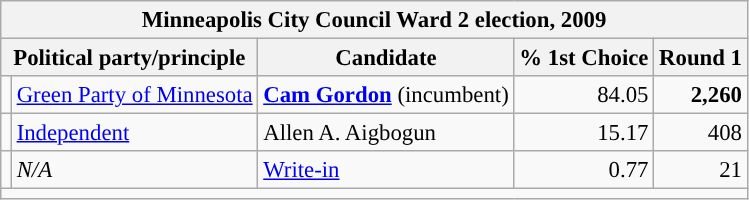<table class="wikitable" style="font-size:95%">
<tr>
<th colspan="5">Minneapolis City Council Ward 2 election, 2009</th>
</tr>
<tr>
<th colspan="2">Political party/principle</th>
<th>Candidate</th>
<th>% 1st Choice</th>
<th>Round 1</th>
</tr>
<tr>
<td style="background-color:"></td>
<td><a href='#'>Green Party of Minnesota</a></td>
<td><strong><a href='#'>Cam Gordon</a></strong> (incumbent)</td>
<td align="right">84.05</td>
<td align="right"><strong>2,260</strong></td>
</tr>
<tr>
<td style="background-color:"></td>
<td><a href='#'>Independent</a></td>
<td>Allen A. Aigbogun</td>
<td align="right">15.17</td>
<td align="right">408</td>
</tr>
<tr>
<td style="background-color:"></td>
<td><em>N/A</em></td>
<td><a href='#'>Write-in</a></td>
<td align="right">0.77</td>
<td align="right">21</td>
</tr>
<tr>
<td colspan="5"></td>
</tr>
</table>
